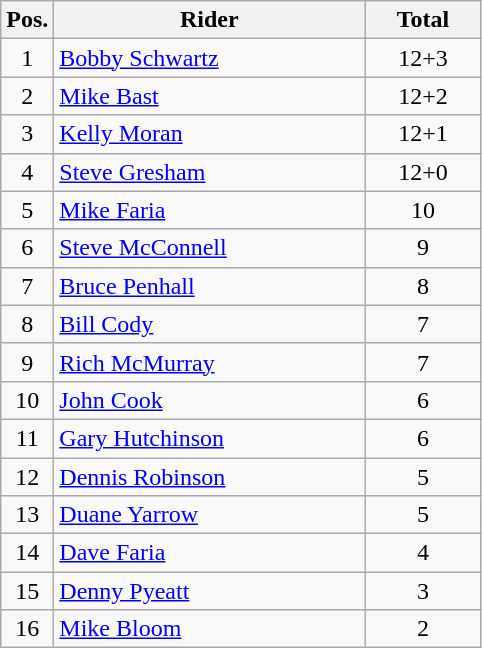<table class=wikitable>
<tr>
<th width=25px>Pos.</th>
<th width=200px>Rider</th>
<th width=70px>Total</th>
</tr>
<tr align=center >
<td>1</td>
<td align=left><a href='#'>Bobby Schwartz</a></td>
<td>12+3</td>
</tr>
<tr align=center >
<td>2</td>
<td align=left><a href='#'>Mike Bast</a></td>
<td>12+2</td>
</tr>
<tr align=center >
<td>3</td>
<td align=left><a href='#'>Kelly Moran</a></td>
<td>12+1</td>
</tr>
<tr align=center>
<td>4</td>
<td align=left><a href='#'>Steve Gresham</a></td>
<td>12+0</td>
</tr>
<tr align=center>
<td>5</td>
<td align=left><a href='#'>Mike Faria</a></td>
<td>10</td>
</tr>
<tr align=center>
<td>6</td>
<td align=left><a href='#'>Steve McConnell</a></td>
<td>9</td>
</tr>
<tr align=center>
<td>7</td>
<td align=left><a href='#'>Bruce Penhall</a></td>
<td>8</td>
</tr>
<tr align=center>
<td>8</td>
<td align=left><a href='#'>Bill Cody</a></td>
<td>7</td>
</tr>
<tr align=center>
<td>9</td>
<td align=left><a href='#'>Rich McMurray</a></td>
<td>7</td>
</tr>
<tr align=center>
<td>10</td>
<td align=left><a href='#'>John Cook</a></td>
<td>6</td>
</tr>
<tr align=center>
<td>11</td>
<td align=left><a href='#'>Gary Hutchinson</a></td>
<td>6</td>
</tr>
<tr align=center>
<td>12</td>
<td align=left><a href='#'>Dennis Robinson</a></td>
<td>5</td>
</tr>
<tr align=center>
<td>13</td>
<td align=left><a href='#'>Duane Yarrow</a></td>
<td>5</td>
</tr>
<tr align=center>
<td>14</td>
<td align=left><a href='#'>Dave Faria</a></td>
<td>4</td>
</tr>
<tr align=center>
<td>15</td>
<td align=left><a href='#'>Denny Pyeatt</a></td>
<td>3</td>
</tr>
<tr align=center>
<td>16</td>
<td align=left><a href='#'>Mike Bloom</a></td>
<td>2</td>
</tr>
</table>
